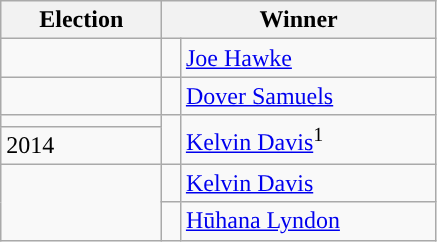<table class=wikitable>
<tr>
<th width=100>Election</th>
<th style="width:175px;" colspan="2">Winner</th>
</tr>
<tr>
<td></td>
<td width=5 bgcolor=></td>
<td><a href='#'>Joe Hawke</a></td>
</tr>
<tr>
<td></td>
<td bgcolor=></td>
<td><a href='#'>Dover Samuels</a></td>
</tr>
<tr>
<td></td>
<td rowspan="2" width="5"></td>
<td rowspan="2"><a href='#'>Kelvin Davis</a><sup>1</sup></td>
</tr>
<tr>
<td>2014</td>
</tr>
<tr>
<td rowspan=2></td>
<td bgcolor=></td>
<td><a href='#'> Kelvin Davis</a></td>
</tr>
<tr>
<td bgcolor=></td>
<td><a href='#'>Hūhana Lyndon</a></td>
</tr>
</table>
